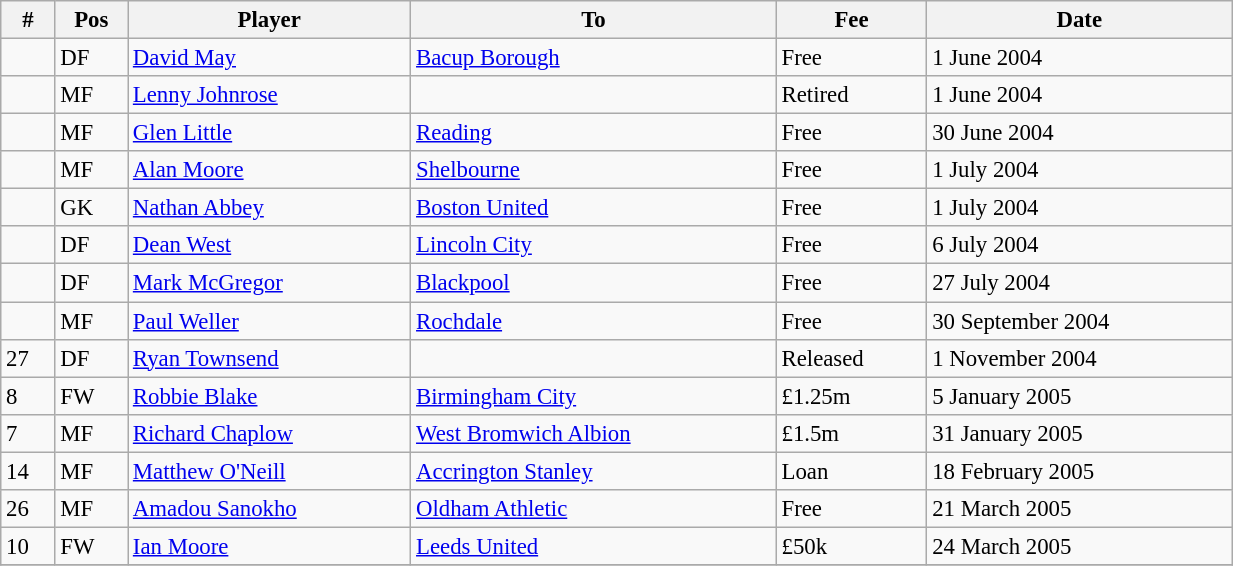<table width=65% class="wikitable" style="text-align:center; font-size:95%; text-align:left">
<tr>
<th>#</th>
<th>Pos</th>
<th>Player</th>
<th>To</th>
<th>Fee</th>
<th>Date</th>
</tr>
<tr --->
<td></td>
<td>DF</td>
<td> <a href='#'>David May</a></td>
<td><a href='#'>Bacup Borough</a></td>
<td>Free</td>
<td>1 June 2004</td>
</tr>
<tr --->
<td></td>
<td>MF</td>
<td> <a href='#'>Lenny Johnrose</a></td>
<td></td>
<td>Retired</td>
<td>1 June 2004</td>
</tr>
<tr --->
<td></td>
<td>MF</td>
<td> <a href='#'>Glen Little</a></td>
<td><a href='#'>Reading</a></td>
<td>Free</td>
<td>30 June 2004</td>
</tr>
<tr --->
<td></td>
<td>MF</td>
<td> <a href='#'>Alan Moore</a></td>
<td><a href='#'>Shelbourne</a></td>
<td>Free</td>
<td>1 July 2004</td>
</tr>
<tr --->
<td></td>
<td>GK</td>
<td> <a href='#'>Nathan Abbey</a></td>
<td><a href='#'>Boston United</a></td>
<td>Free</td>
<td>1 July 2004</td>
</tr>
<tr --->
<td></td>
<td>DF</td>
<td> <a href='#'>Dean West</a></td>
<td><a href='#'>Lincoln City</a></td>
<td>Free</td>
<td>6 July 2004</td>
</tr>
<tr --->
<td></td>
<td>DF</td>
<td> <a href='#'>Mark McGregor</a></td>
<td><a href='#'>Blackpool</a></td>
<td>Free</td>
<td>27 July 2004</td>
</tr>
<tr --->
<td></td>
<td>MF</td>
<td> <a href='#'>Paul Weller</a></td>
<td><a href='#'>Rochdale</a></td>
<td>Free</td>
<td>30 September 2004</td>
</tr>
<tr --->
<td>27</td>
<td>DF</td>
<td> <a href='#'>Ryan Townsend</a></td>
<td></td>
<td>Released</td>
<td>1 November 2004</td>
</tr>
<tr --->
<td>8</td>
<td>FW</td>
<td> <a href='#'>Robbie Blake</a></td>
<td><a href='#'>Birmingham City</a></td>
<td>£1.25m</td>
<td>5 January 2005</td>
</tr>
<tr --->
<td>7</td>
<td>MF</td>
<td> <a href='#'>Richard Chaplow</a></td>
<td><a href='#'>West Bromwich Albion</a></td>
<td>£1.5m</td>
<td>31 January 2005</td>
</tr>
<tr --->
<td>14</td>
<td>MF</td>
<td> <a href='#'>Matthew O'Neill</a></td>
<td><a href='#'>Accrington Stanley</a></td>
<td>Loan</td>
<td>18 February 2005</td>
</tr>
<tr --->
<td>26</td>
<td>MF</td>
<td> <a href='#'>Amadou Sanokho</a></td>
<td><a href='#'>Oldham Athletic</a></td>
<td>Free</td>
<td>21 March 2005</td>
</tr>
<tr --->
<td>10</td>
<td>FW</td>
<td> <a href='#'>Ian Moore</a></td>
<td><a href='#'>Leeds United</a></td>
<td>£50k</td>
<td>24 March 2005</td>
</tr>
<tr --->
</tr>
</table>
